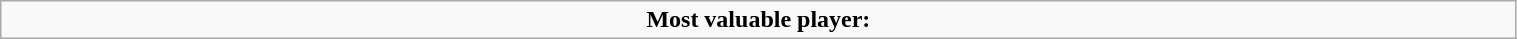<table class="wikitable" width=80%>
<tr align=center>
<td><strong>Most valuable player:</strong> </td>
</tr>
</table>
